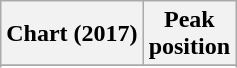<table class="wikitable sortable plainrowheaders" style="text-align:center">
<tr>
<th scope="col">Chart (2017)</th>
<th scope="col">Peak<br> position</th>
</tr>
<tr>
</tr>
<tr>
</tr>
<tr>
</tr>
</table>
